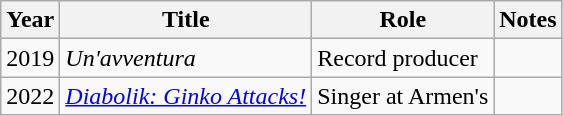<table class="wikitable sortable">
<tr>
<th>Year</th>
<th>Title</th>
<th>Role</th>
<th class="unsortable">Notes</th>
</tr>
<tr>
<td>2019</td>
<td><em>Un'avventura</em></td>
<td>Record producer</td>
<td></td>
</tr>
<tr>
<td>2022</td>
<td><em><a href='#'>Diabolik: Ginko Attacks!</a></em></td>
<td>Singer at Armen's</td>
<td></td>
</tr>
</table>
